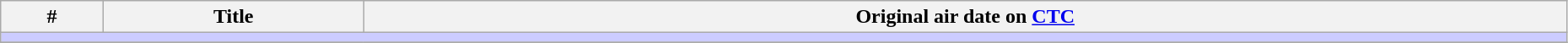<table class="wikitable" width="98%">
<tr>
<th>#</th>
<th>Title</th>
<th>Original air date on <a href='#'>CTC</a></th>
</tr>
<tr>
<td colspan="4" bgcolor="#CCF"></td>
</tr>
<tr>
</tr>
</table>
